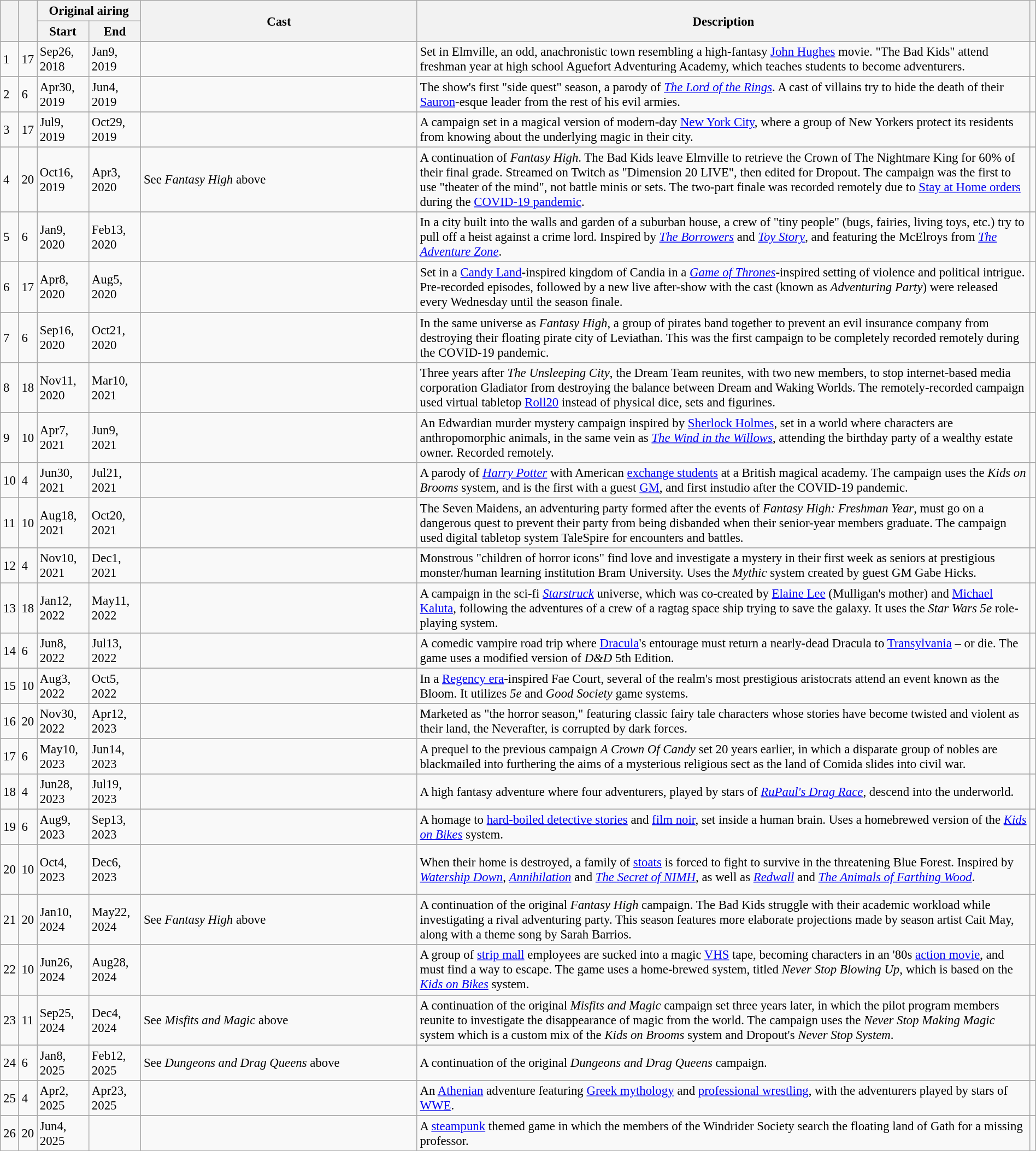<table class="wikitable" style="width:100%; font-size:95%; border:1">
<tr>
<th rowspan="2"></th>
<th rowspan="2"></th>
<th colspan="2">Original airing</th>
<th rowspan="2">Cast</th>
<th rowspan="2">Description</th>
<th rowspan="2"></th>
</tr>
<tr>
<th>Start</th>
<th>End</th>
</tr>
<tr>
</tr>
<tr>
<td>1</td>
<td>17</td>
<td>Sep26, 2018</td>
<td>Jan9, 2019</td>
<td scope="col" style="min-width: 330px"><br></td>
<td>Set in Elmville, an odd, anachronistic town resembling a high-fantasy <a href='#'>John Hughes</a> movie. "The Bad Kids" attend freshman year at high school Aguefort Adventuring Academy, which teaches students to become adventurers.</td>
<td><br><br></td>
</tr>
<tr>
</tr>
<tr>
<td>2</td>
<td>6</td>
<td>Apr30, 2019</td>
<td>Jun4, 2019</td>
<td><br></td>
<td>The show's first "side quest" season, a parody of <em><a href='#'>The Lord of the Rings</a></em>. A cast of villains try to hide the death of their <a href='#'>Sauron</a>-esque leader from the rest of his evil armies.</td>
<td><br></td>
</tr>
<tr>
</tr>
<tr>
<td>3</td>
<td>17</td>
<td>Jul9, 2019</td>
<td>Oct29, 2019</td>
<td></td>
<td>A campaign set in a magical version of modern-day <a href='#'>New York City</a>, where a group of New Yorkers protect its residents from knowing about the underlying magic in their city.</td>
<td><br><br></td>
</tr>
<tr>
</tr>
<tr>
<td>4</td>
<td>20</td>
<td>Oct16, 2019</td>
<td>Apr3, 2020</td>
<td>See <em>Fantasy High</em> above</td>
<td>A continuation of <em>Fantasy High</em>. The Bad Kids leave Elmville to retrieve the Crown of The Nightmare King for 60% of their final grade. Streamed on Twitch as "Dimension 20 LIVE", then edited for Dropout. The campaign was the first to use "theater of the mind", not battle minis or sets. The two-part finale was recorded remotely due to <a href='#'>Stay at Home orders</a> during the <a href='#'>COVID-19 pandemic</a>.</td>
<td></td>
</tr>
<tr>
</tr>
<tr>
<td>5</td>
<td>6</td>
<td>Jan9, 2020</td>
<td>Feb13, 2020</td>
<td><br></td>
<td>In a city built into the walls and garden of a suburban house, a crew of "tiny people" (bugs, fairies, living toys, etc.) try to pull off a heist against a crime lord. Inspired by <em><a href='#'>The Borrowers</a></em> and <em><a href='#'>Toy Story</a></em>, and featuring the McElroys from <em><a href='#'>The Adventure Zone</a></em>.</td>
<td></td>
</tr>
<tr>
</tr>
<tr>
<td>6</td>
<td>17</td>
<td>Apr8, 2020</td>
<td>Aug5, 2020</td>
<td><br></td>
<td>Set in a <a href='#'>Candy Land</a>-inspired kingdom of Candia in a <em><a href='#'>Game of Thrones</a></em>-inspired setting of violence and political intrigue. Pre-recorded episodes, followed by a new live after-show with the cast (known as <em>Adventuring Party</em>) were released every Wednesday until the season finale.</td>
<td><br></td>
</tr>
<tr>
</tr>
<tr>
<td>7</td>
<td>6</td>
<td>Sep16, 2020</td>
<td>Oct21, 2020</td>
<td><br></td>
<td>In the same universe as <em>Fantasy High</em>, a group of pirates band together to prevent an evil insurance company from destroying their floating pirate city of Leviathan. This was the first campaign to be completely recorded remotely during the COVID-19 pandemic.</td>
<td><br></td>
</tr>
<tr>
</tr>
<tr>
<td>8</td>
<td>18</td>
<td>Nov11, 2020</td>
<td>Mar10, 2021</td>
<td><br></td>
<td>Three years after <em>The Unsleeping City</em>, the Dream Team reunites, with two new members, to stop internet-based media corporation Gladiator from destroying the balance between Dream and Waking Worlds. The remotely-recorded campaign used virtual tabletop <a href='#'>Roll20</a> instead of physical dice, sets and figurines.</td>
<td></td>
</tr>
<tr>
</tr>
<tr>
<td>9</td>
<td>10</td>
<td>Apr7, 2021</td>
<td>Jun9, 2021</td>
<td><br></td>
<td>An Edwardian murder mystery campaign inspired by <a href='#'>Sherlock Holmes</a>, set in a world where characters are anthropomorphic animals, in the same vein as <em><a href='#'>The Wind in the Willows</a></em>, attending the birthday party of a wealthy estate owner. Recorded remotely.</td>
<td></td>
</tr>
<tr>
</tr>
<tr>
<td>10</td>
<td>4</td>
<td>Jun30, 2021</td>
<td>Jul21, 2021</td>
<td><br></td>
<td>A parody of <em><a href='#'>Harry Potter</a></em> with American <a href='#'>exchange students</a> at a British magical academy. The campaign uses the <em>Kids on Brooms</em> system, and is the first with a guest <a href='#'>GM</a>, and first instudio after the COVID-19 pandemic.</td>
<td><br><br></td>
</tr>
<tr>
</tr>
<tr>
<td>11</td>
<td>10</td>
<td>Aug18, 2021</td>
<td>Oct20, 2021</td>
<td><br></td>
<td>The Seven Maidens, an adventuring party formed after the events of <em>Fantasy High: Freshman Year</em>, must go on a dangerous quest to prevent their party from being disbanded when their senior-year members graduate. The campaign used digital tabletop system TaleSpire for encounters and battles.</td>
<td></td>
</tr>
<tr>
</tr>
<tr>
<td>12</td>
<td>4</td>
<td>Nov10, 2021</td>
<td>Dec1, 2021</td>
<td><br></td>
<td>Monstrous "children of horror icons" find love and investigate a mystery in their first week as seniors at prestigious monster/human learning institution Bram University. Uses the <em>Mythic</em> system created by guest GM Gabe Hicks.</td>
<td></td>
</tr>
<tr>
</tr>
<tr>
<td>13</td>
<td>18</td>
<td>Jan12, 2022</td>
<td>May11, 2022</td>
<td></td>
<td>A campaign in the sci-fi <em><a href='#'>Starstruck</a></em> universe, which was co-created by <a href='#'>Elaine Lee</a> (Mulligan's mother) and <a href='#'>Michael Kaluta</a>, following the adventures of a crew of a ragtag space ship trying to save the galaxy. It uses the <em>Star Wars 5e</em> role-playing system.</td>
<td><br><br></td>
</tr>
<tr>
</tr>
<tr>
<td>14</td>
<td>6</td>
<td>Jun8, 2022</td>
<td>Jul13, 2022</td>
<td></td>
<td>A comedic vampire road trip where <a href='#'>Dracula</a>'s entourage must return a nearly-dead Dracula to <a href='#'>Transylvania</a> – or die. The game uses a modified version of <em>D&D</em> 5th Edition.</td>
<td></td>
</tr>
<tr>
</tr>
<tr>
<td>15</td>
<td>10</td>
<td>Aug3, 2022</td>
<td>Oct5, 2022</td>
<td></td>
<td>In a <a href='#'>Regency era</a>-inspired Fae Court, several of the realm's most prestigious aristocrats attend an event known as the Bloom. It utilizes <em>5e</em> and <em>Good Society</em> game systems.</td>
<td></td>
</tr>
<tr>
</tr>
<tr>
<td>16</td>
<td>20</td>
<td>Nov30, 2022</td>
<td>Apr12, 2023</td>
<td></td>
<td>Marketed as "the horror season," featuring classic fairy tale characters whose stories have become twisted and violent as their land, the Neverafter, is corrupted by dark forces.</td>
<td></td>
</tr>
<tr>
</tr>
<tr>
<td>17</td>
<td>6</td>
<td>May10, 2023</td>
<td>Jun14, 2023</td>
<td></td>
<td>A prequel to the previous campaign <em>A Crown Of Candy</em> set 20 years earlier, in which a disparate group of nobles are blackmailed into furthering the aims of a mysterious religious sect as the land of Comida slides into civil war.</td>
<td><br></td>
</tr>
<tr>
</tr>
<tr>
<td>18</td>
<td>4</td>
<td>Jun28, 2023</td>
<td>Jul19, 2023</td>
<td></td>
<td>A high fantasy adventure where four adventurers, played by stars of <em><a href='#'>RuPaul's Drag Race</a></em>, descend into the underworld.</td>
<td><br></td>
</tr>
<tr>
</tr>
<tr>
<td>19</td>
<td>6</td>
<td>Aug9, 2023</td>
<td>Sep13, 2023</td>
<td></td>
<td>A homage to <a href='#'>hard-boiled detective stories</a> and <a href='#'>film noir</a>, set inside a human brain. Uses a homebrewed version of the <em><a href='#'>Kids on Bikes</a></em> system.</td>
<td></td>
</tr>
<tr>
</tr>
<tr>
<td>20</td>
<td>10</td>
<td>Oct4, 2023</td>
<td>Dec6, 2023</td>
<td></td>
<td>When their home is destroyed, a family of <a href='#'>stoats</a> is forced to fight to survive in the threatening Blue Forest. Inspired by <em><a href='#'>Watership Down</a></em>, <em><a href='#'>Annihilation</a></em> and <em><a href='#'>The Secret of NIMH</a></em>, as well as <em><a href='#'>Redwall</a></em> and <em><a href='#'>The Animals of Farthing Wood</a></em>.</td>
<td><br><br><br></td>
</tr>
<tr>
</tr>
<tr>
<td>21</td>
<td>20</td>
<td>Jan10, 2024</td>
<td>May22, 2024</td>
<td>See <em>Fantasy High</em> above</td>
<td>A continuation of the original <em>Fantasy High</em> campaign. The Bad Kids struggle with their academic workload while investigating a rival adventuring party. This season features more elaborate projections made by season artist Cait May, along with a theme song by Sarah Barrios.</td>
<td></td>
</tr>
<tr>
</tr>
<tr>
<td>22</td>
<td>10</td>
<td>Jun26, 2024</td>
<td>Aug28, 2024</td>
<td></td>
<td>A group of <a href='#'>strip mall</a> employees are sucked into a magic <a href='#'>VHS</a> tape, becoming characters in an '80s <a href='#'>action movie</a>, and must find a way to escape. The game uses a home-brewed system, titled <em>Never Stop Blowing Up</em>, which is based on the <em><a href='#'>Kids on Bikes</a></em> system.</td>
<td></td>
</tr>
<tr>
</tr>
<tr>
<td>23</td>
<td>11</td>
<td>Sep25, 2024</td>
<td>Dec4, 2024</td>
<td>See <em>Misfits and Magic</em> above</td>
<td>A continuation of the original <em>Misfits and Magic</em> campaign set three years later, in which the pilot program members reunite to investigate the disappearance of magic from the world. The campaign uses the <em>Never Stop Making Magic</em> system which is a custom mix of the <em>Kids on Brooms</em> system and Dropout's <em>Never Stop System</em>.</td>
<td></td>
</tr>
<tr>
</tr>
<tr>
<td>24</td>
<td>6</td>
<td>Jan8, 2025</td>
<td>Feb12, 2025</td>
<td>See <em>Dungeons and Drag Queens</em> above</td>
<td>A continuation of the original <em>Dungeons and Drag Queens</em> campaign.</td>
<td></td>
</tr>
<tr>
</tr>
<tr>
<td>25</td>
<td>4</td>
<td>Apr2, 2025</td>
<td>Apr23, 2025</td>
<td></td>
<td>An <a href='#'>Athenian</a> adventure featuring <a href='#'>Greek mythology</a> and <a href='#'>professional wrestling</a>, with the adventurers played by stars of <a href='#'>WWE</a>.</td>
<td></td>
</tr>
<tr>
</tr>
<tr>
<td>26</td>
<td>20</td>
<td>Jun4, 2025</td>
<td></td>
<td></td>
<td>A <a href='#'>steampunk</a> themed game in which the members of the Windrider Society search the floating land of Gath for a missing professor.</td>
<td></td>
</tr>
<tr>
</tr>
</table>
